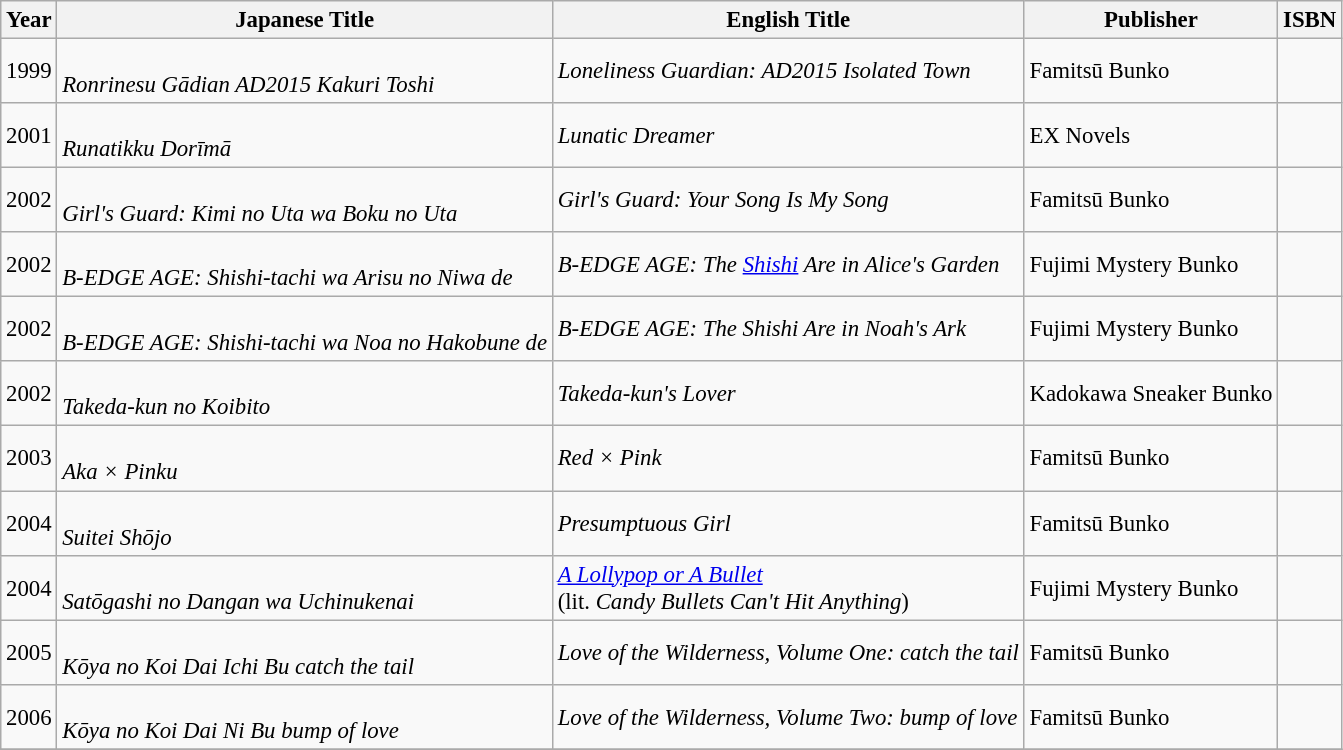<table class="wikitable" style="font-size: 95%;">
<tr>
<th>Year</th>
<th>Japanese Title</th>
<th>English Title</th>
<th>Publisher</th>
<th>ISBN</th>
</tr>
<tr>
<td>1999</td>
<td><br><em>Ronrinesu Gādian AD2015 Kakuri Toshi</em></td>
<td><em>Loneliness Guardian: AD2015 Isolated Town</em></td>
<td>Famitsū Bunko</td>
<td></td>
</tr>
<tr>
<td>2001</td>
<td><br><em>Runatikku Dorīmā</em></td>
<td><em>Lunatic Dreamer</em></td>
<td>EX Novels</td>
<td></td>
</tr>
<tr>
<td>2002</td>
<td><br><em>Girl's Guard: Kimi no Uta wa Boku no Uta</em></td>
<td><em>Girl's Guard: Your Song Is My Song</em></td>
<td>Famitsū Bunko</td>
<td></td>
</tr>
<tr>
<td>2002</td>
<td><br><em>B-EDGE AGE: Shishi-tachi wa Arisu no Niwa de</em></td>
<td><em>B-EDGE AGE: The <a href='#'>Shishi</a> Are in Alice's Garden</em></td>
<td>Fujimi Mystery Bunko</td>
<td></td>
</tr>
<tr>
<td>2002</td>
<td><br><em>B-EDGE AGE: Shishi-tachi wa Noa no Hakobune de</em></td>
<td><em>B-EDGE AGE: The Shishi Are in Noah's Ark</em></td>
<td>Fujimi Mystery Bunko</td>
<td></td>
</tr>
<tr>
<td>2002</td>
<td><br><em>Takeda-kun no Koibito</em></td>
<td><em>Takeda-kun's Lover</em></td>
<td>Kadokawa Sneaker Bunko</td>
<td></td>
</tr>
<tr>
<td>2003</td>
<td><br><em>Aka × Pinku</em></td>
<td><em>Red × Pink</em></td>
<td>Famitsū Bunko</td>
<td></td>
</tr>
<tr>
<td>2004</td>
<td><br><em>Suitei Shōjo</em></td>
<td><em>Presumptuous Girl</em></td>
<td>Famitsū Bunko</td>
<td></td>
</tr>
<tr>
<td>2004</td>
<td><br><em>Satōgashi no Dangan wa Uchinukenai</em></td>
<td><em><a href='#'>A Lollypop or A Bullet</a></em><br>(lit. <em>Candy Bullets Can't Hit Anything</em>)</td>
<td>Fujimi Mystery Bunko</td>
<td></td>
</tr>
<tr>
<td>2005</td>
<td><br><em>Kōya no Koi Dai Ichi Bu catch the tail</em></td>
<td><em>Love of the Wilderness, Volume One: catch the tail</em></td>
<td>Famitsū Bunko</td>
<td></td>
</tr>
<tr>
<td>2006</td>
<td><br><em>Kōya no Koi Dai Ni Bu bump of love</em></td>
<td><em>Love of the Wilderness, Volume Two: bump of love</em></td>
<td>Famitsū Bunko</td>
<td></td>
</tr>
<tr>
</tr>
</table>
